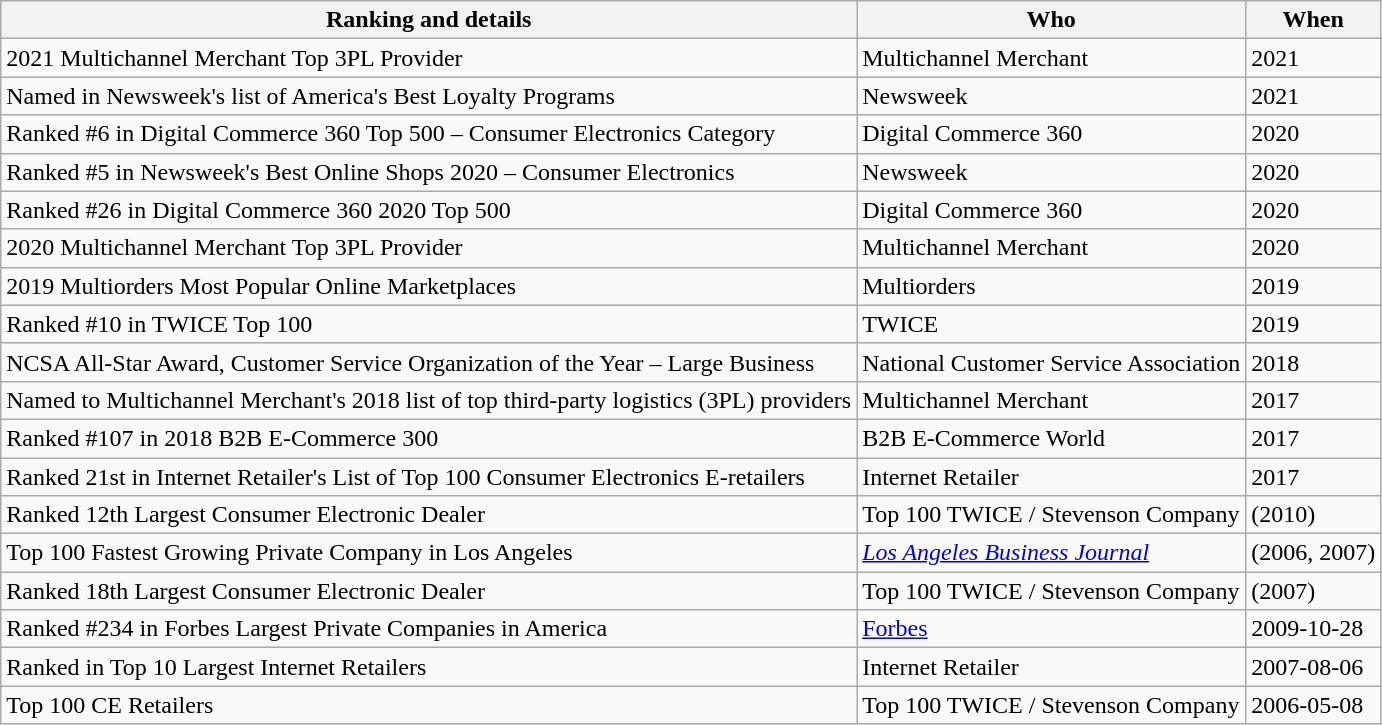<table class="wikitable">
<tr>
<th>Ranking and details</th>
<th>Who</th>
<th>When</th>
</tr>
<tr>
<td>2021 Multichannel Merchant Top 3PL Provider</td>
<td>Multichannel Merchant</td>
<td>2021</td>
</tr>
<tr>
<td>Named in Newsweek's list of America's Best Loyalty Programs</td>
<td>Newsweek</td>
<td>2021</td>
</tr>
<tr>
<td>Ranked #6 in Digital Commerce 360 Top 500 – Consumer Electronics Category</td>
<td>Digital Commerce 360</td>
<td>2020</td>
</tr>
<tr>
<td>Ranked #5 in Newsweek's Best Online Shops 2020 – Consumer Electronics</td>
<td>Newsweek</td>
<td>2020</td>
</tr>
<tr>
<td>Ranked #26 in Digital Commerce 360 2020 Top 500</td>
<td>Digital Commerce 360</td>
<td>2020</td>
</tr>
<tr>
<td>2020 Multichannel Merchant Top 3PL Provider</td>
<td>Multichannel Merchant</td>
<td>2020</td>
</tr>
<tr>
<td>2019 Multiorders Most Popular Online Marketplaces</td>
<td>Multiorders</td>
<td>2019</td>
</tr>
<tr>
<td>Ranked #10 in TWICE Top 100</td>
<td>TWICE</td>
<td>2019</td>
</tr>
<tr>
<td>NCSA All-Star Award, Customer Service Organization of the Year – Large Business</td>
<td>National Customer Service Association</td>
<td>2018</td>
</tr>
<tr>
<td>Named to Multichannel Merchant's 2018 list of top third-party logistics (3PL) providers</td>
<td>Multichannel Merchant</td>
<td>2017</td>
</tr>
<tr>
<td>Ranked #107 in 2018 B2B E-Commerce 300</td>
<td>B2B E-Commerce World</td>
<td>2017</td>
</tr>
<tr>
<td>Ranked 21st in Internet Retailer's List of Top 100 Consumer Electronics E-retailers</td>
<td>Internet Retailer</td>
<td>2017</td>
</tr>
<tr>
<td>Ranked 12th Largest Consumer Electronic Dealer</td>
<td>Top 100 TWICE / Stevenson Company</td>
<td>(2010)</td>
</tr>
<tr>
<td>Top 100 Fastest Growing Private Company in Los Angeles</td>
<td><em><a href='#'>Los Angeles Business Journal</a></em></td>
<td>(2006, 2007)</td>
</tr>
<tr>
<td>Ranked 18th Largest Consumer Electronic Dealer</td>
<td>Top 100 TWICE / Stevenson Company</td>
<td>(2007)</td>
</tr>
<tr>
<td>Ranked #234 in Forbes Largest Private Companies in America</td>
<td><a href='#'>Forbes</a></td>
<td>2009-10-28</td>
</tr>
<tr>
<td>Ranked in Top 10 Largest Internet Retailers</td>
<td>Internet Retailer</td>
<td>2007-08-06</td>
</tr>
<tr>
<td>Top 100 CE Retailers</td>
<td>Top 100 TWICE / Stevenson Company</td>
<td>2006-05-08</td>
</tr>
</table>
